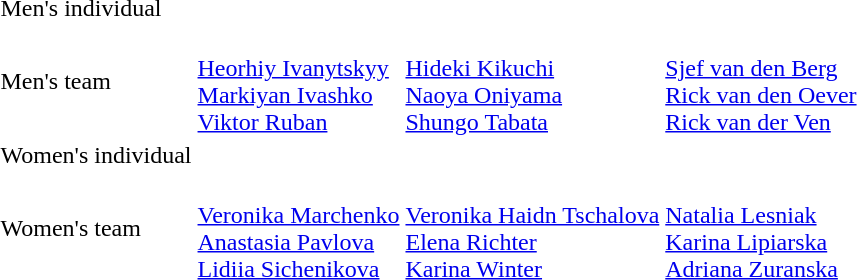<table>
<tr>
<td>Men's individual</td>
<td></td>
<td></td>
<td></td>
<td></td>
</tr>
<tr>
<td>Men's team</td>
<td><br><a href='#'>Heorhiy Ivanytskyy</a><br><a href='#'>Markiyan Ivashko</a><br><a href='#'>Viktor Ruban</a></td>
<td><br><a href='#'>Hideki Kikuchi</a><br><a href='#'>Naoya Oniyama</a><br><a href='#'>Shungo Tabata</a></td>
<td><br><a href='#'>Sjef van den Berg</a><br><a href='#'>Rick van den Oever</a><br><a href='#'>Rick van der Ven</a></td>
<td></td>
</tr>
<tr>
<td>Women's individual</td>
<td></td>
<td></td>
<td></td>
<td></td>
</tr>
<tr>
<td>Women's team</td>
<td><br><a href='#'>Veronika Marchenko</a><br><a href='#'>Anastasia Pavlova</a><br><a href='#'>Lidiia Sichenikova</a></td>
<td><br><a href='#'>Veronika Haidn Tschalova</a><br><a href='#'>Elena Richter</a><br><a href='#'>Karina Winter</a></td>
<td><br><a href='#'>Natalia Lesniak</a><br><a href='#'>Karina Lipiarska</a><br><a href='#'>Adriana Zuranska</a></td>
<td></td>
</tr>
</table>
